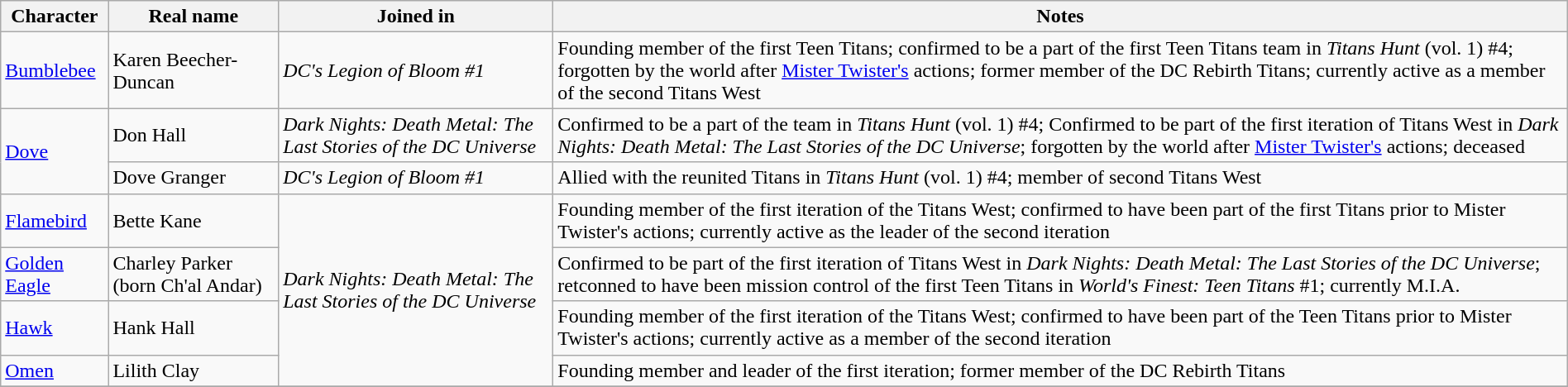<table class="wikitable" width="100%">
<tr>
<th>Character</th>
<th>Real name</th>
<th>Joined in</th>
<th>Notes</th>
</tr>
<tr>
<td><a href='#'>Bumblebee</a></td>
<td>Karen Beecher-Duncan</td>
<td><em>DC's Legion of Bloom #1</em></td>
<td>Founding member of the first Teen Titans; confirmed to be a part of the first Teen Titans team in <em>Titans Hunt</em> (vol. 1) #4; forgotten by the world after <a href='#'>Mister Twister's</a> actions; former member of the DC Rebirth Titans; currently active as a member of the second Titans West</td>
</tr>
<tr>
<td rowspan="2"><a href='#'>Dove</a></td>
<td>Don Hall</td>
<td><em>Dark Nights: Death Metal: The Last Stories of the DC Universe</em></td>
<td>Confirmed to be a part of the team in <em>Titans Hunt</em> (vol. 1) #4; Confirmed to be part of the first iteration of Titans West in <em>Dark Nights: Death Metal: The Last Stories of the DC Universe</em>; forgotten by the world after <a href='#'>Mister Twister's</a> actions; deceased</td>
</tr>
<tr>
<td>Dove Granger</td>
<td><em>DC's Legion of Bloom #1</em></td>
<td>Allied with the reunited Titans in <em>Titans Hunt</em> (vol. 1) #4; member of second Titans West</td>
</tr>
<tr>
<td><a href='#'>Flamebird</a></td>
<td>Bette Kane</td>
<td rowspan="4"><em>Dark Nights: Death Metal: The Last Stories of the DC Universe</em></td>
<td>Founding member of the first iteration of the Titans West; confirmed to have been part of the first Titans prior to Mister Twister's actions; currently active as the leader of the second iteration</td>
</tr>
<tr>
<td><a href='#'>Golden Eagle</a></td>
<td>Charley Parker (born Ch'al Andar)</td>
<td>Confirmed to be part of the first iteration of Titans West in <em>Dark Nights: Death Metal: The Last Stories of the DC Universe</em>; retconned to have been mission control of the first Teen Titans in <em>World's Finest: Teen Titans</em> #1; currently M.I.A.</td>
</tr>
<tr>
<td><a href='#'>Hawk</a></td>
<td>Hank Hall</td>
<td>Founding member of the first iteration of the Titans West; confirmed to have been part of the Teen Titans prior to Mister Twister's actions; currently active as a member of the second iteration</td>
</tr>
<tr>
<td><a href='#'>Omen</a></td>
<td>Lilith Clay</td>
<td>Founding member and leader of the first iteration; former member of the DC Rebirth Titans</td>
</tr>
<tr>
</tr>
</table>
